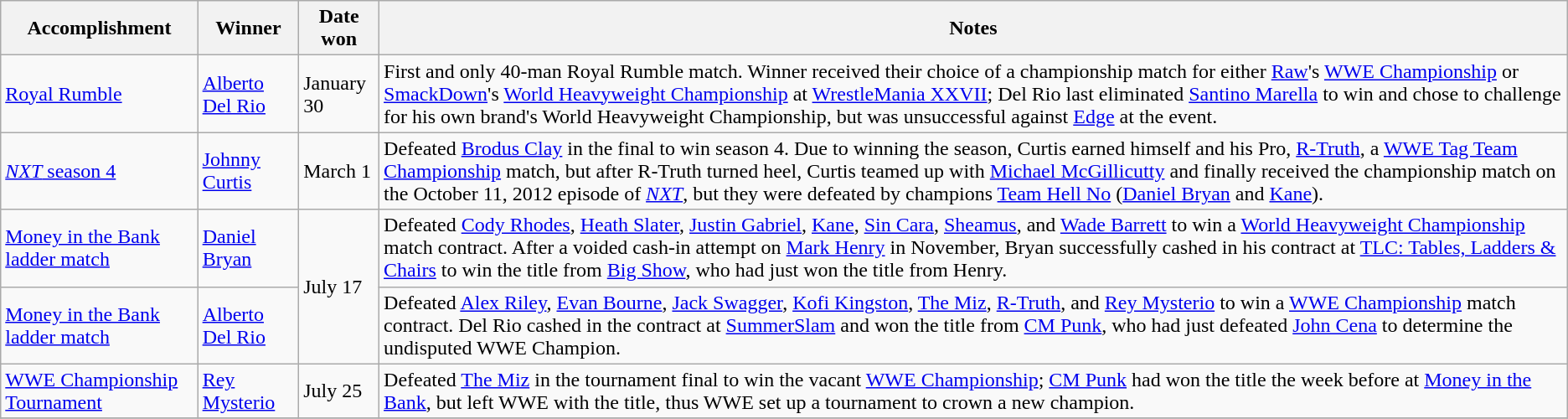<table class="wikitable">
<tr>
<th>Accomplishment</th>
<th>Winner</th>
<th>Date won</th>
<th>Notes</th>
</tr>
<tr>
<td><a href='#'>Royal Rumble</a></td>
<td><a href='#'>Alberto Del Rio</a></td>
<td>January 30</td>
<td>First and only 40-man Royal Rumble match. Winner received their choice of a championship match for either <a href='#'>Raw</a>'s <a href='#'>WWE Championship</a> or <a href='#'>SmackDown</a>'s <a href='#'>World Heavyweight Championship</a> at <a href='#'>WrestleMania XXVII</a>; Del Rio last eliminated <a href='#'>Santino Marella</a> to win and chose to challenge for his own brand's World Heavyweight Championship, but was unsuccessful against <a href='#'>Edge</a> at the event.</td>
</tr>
<tr>
<td><a href='#'><em>NXT</em> season 4</a></td>
<td><a href='#'>Johnny Curtis</a></td>
<td>March 1</td>
<td>Defeated <a href='#'>Brodus Clay</a> in the final to win season 4. Due to winning the season, Curtis earned himself and his Pro, <a href='#'>R-Truth</a>, a <a href='#'>WWE Tag Team Championship</a> match, but after R-Truth turned heel, Curtis teamed up with <a href='#'>Michael McGillicutty</a> and finally received the championship match on the October 11, 2012 episode of <em><a href='#'>NXT</a></em>, but they were defeated by champions <a href='#'>Team Hell No</a> (<a href='#'>Daniel Bryan</a> and <a href='#'>Kane</a>).</td>
</tr>
<tr>
<td><a href='#'>Money in the Bank ladder match</a><br></td>
<td><a href='#'>Daniel Bryan</a></td>
<td rowspan="2">July 17</td>
<td>Defeated <a href='#'>Cody Rhodes</a>, <a href='#'>Heath Slater</a>, <a href='#'>Justin Gabriel</a>, <a href='#'>Kane</a>, <a href='#'>Sin Cara</a>, <a href='#'>Sheamus</a>, and <a href='#'>Wade Barrett</a> to win a <a href='#'>World Heavyweight Championship</a> match contract. After a voided cash-in attempt on <a href='#'>Mark Henry</a> in November, Bryan successfully cashed in his contract at <a href='#'>TLC: Tables, Ladders & Chairs</a> to win the title from <a href='#'>Big Show</a>, who had just won the title from Henry.</td>
</tr>
<tr>
<td><a href='#'>Money in the Bank ladder match</a><br></td>
<td><a href='#'>Alberto Del Rio</a></td>
<td>Defeated <a href='#'>Alex Riley</a>, <a href='#'>Evan Bourne</a>, <a href='#'>Jack Swagger</a>, <a href='#'>Kofi Kingston</a>,  <a href='#'>The Miz</a>, <a href='#'>R-Truth</a>, and <a href='#'>Rey Mysterio</a> to win a <a href='#'>WWE Championship</a> match contract. Del Rio cashed in the contract at <a href='#'>SummerSlam</a> and won the title from <a href='#'>CM Punk</a>, who had just defeated <a href='#'>John Cena</a> to determine the undisputed WWE Champion.</td>
</tr>
<tr>
<td><a href='#'>WWE Championship Tournament</a></td>
<td><a href='#'>Rey Mysterio</a></td>
<td>July 25</td>
<td>Defeated <a href='#'>The Miz</a> in the tournament final to win the vacant <a href='#'>WWE Championship</a>; <a href='#'>CM Punk</a> had won the title the week before at <a href='#'>Money in the Bank</a>, but left WWE with the title, thus WWE set up a tournament to crown a new champion.</td>
</tr>
<tr>
</tr>
</table>
